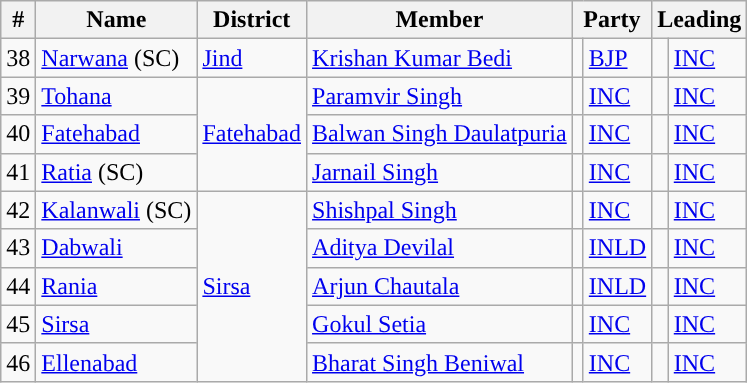<table class="wikitable">
<tr>
<th>#</th>
<th>Name</th>
<th>District</th>
<th>Member</th>
<th colspan="2">Party</th>
<th colspan="2">Leading<br></th>
</tr>
<tr>
<td>38</td>
<td><a href='#'>Narwana</a> (SC)</td>
<td><a href='#'>Jind</a></td>
<td><a href='#'>Krishan Kumar Bedi</a></td>
<td style="background-color:"></td>
<td><a href='#'>BJP</a></td>
<td style="background-color:"></td>
<td><a href='#'>INC</a></td>
</tr>
<tr>
<td>39</td>
<td><a href='#'>Tohana</a></td>
<td rowspan="3"><a href='#'>Fatehabad</a></td>
<td><a href='#'>Paramvir Singh</a></td>
<td style="background-color:"></td>
<td><a href='#'>INC</a></td>
<td style="background-color:"></td>
<td><a href='#'>INC</a></td>
</tr>
<tr>
<td>40</td>
<td><a href='#'>Fatehabad</a></td>
<td><a href='#'>Balwan Singh Daulatpuria</a></td>
<td style="background-color:"></td>
<td><a href='#'>INC</a></td>
<td style="background-color:"></td>
<td><a href='#'>INC</a></td>
</tr>
<tr>
<td>41</td>
<td><a href='#'>Ratia</a> (SC)</td>
<td><a href='#'>Jarnail Singh</a></td>
<td style="background-color:"></td>
<td><a href='#'>INC</a></td>
<td style="background-color:"></td>
<td><a href='#'>INC</a></td>
</tr>
<tr>
<td>42</td>
<td><a href='#'>Kalanwali</a> (SC)</td>
<td rowspan="5"><a href='#'>Sirsa</a></td>
<td><a href='#'>Shishpal Singh</a></td>
<td style="background-color:"></td>
<td><a href='#'>INC</a></td>
<td style="background-color:"></td>
<td><a href='#'>INC</a></td>
</tr>
<tr>
<td>43</td>
<td><a href='#'>Dabwali</a></td>
<td><a href='#'>Aditya Devilal</a></td>
<td style="background-color:"></td>
<td><a href='#'>INLD</a></td>
<td style="background-color:"></td>
<td><a href='#'>INC</a></td>
</tr>
<tr>
<td>44</td>
<td><a href='#'>Rania</a></td>
<td><a href='#'>Arjun Chautala</a></td>
<td style="background-color:"></td>
<td><a href='#'>INLD</a></td>
<td style="background-color:"></td>
<td><a href='#'>INC</a></td>
</tr>
<tr>
<td>45</td>
<td><a href='#'>Sirsa</a></td>
<td><a href='#'>Gokul Setia</a></td>
<td style="background-color:"></td>
<td><a href='#'>INC</a></td>
<td style="background-color:"></td>
<td><a href='#'>INC</a></td>
</tr>
<tr>
<td>46</td>
<td><a href='#'>Ellenabad</a></td>
<td><a href='#'>Bharat Singh Beniwal</a></td>
<td style="background-color:"></td>
<td><a href='#'>INC</a></td>
<td style="background-color:"></td>
<td><a href='#'>INC</a></td>
</tr>
</table>
